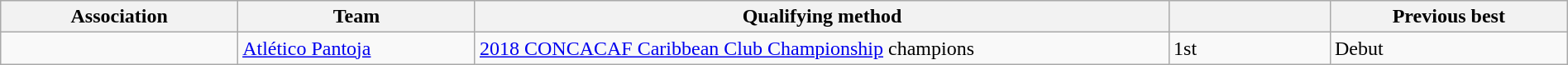<table class="wikitable" style="table-layout:fixed;width:100%;">
<tr>
<th width=15%>Association</th>
<th width=15%>Team</th>
<th width=45%>Qualifying method</th>
<th width=10%> </th>
<th width=15%>Previous best </th>
</tr>
<tr>
<td></td>
<td><a href='#'>Atlético Pantoja</a></td>
<td><a href='#'>2018 CONCACAF Caribbean Club Championship</a> champions</td>
<td>1st</td>
<td>Debut</td>
</tr>
</table>
